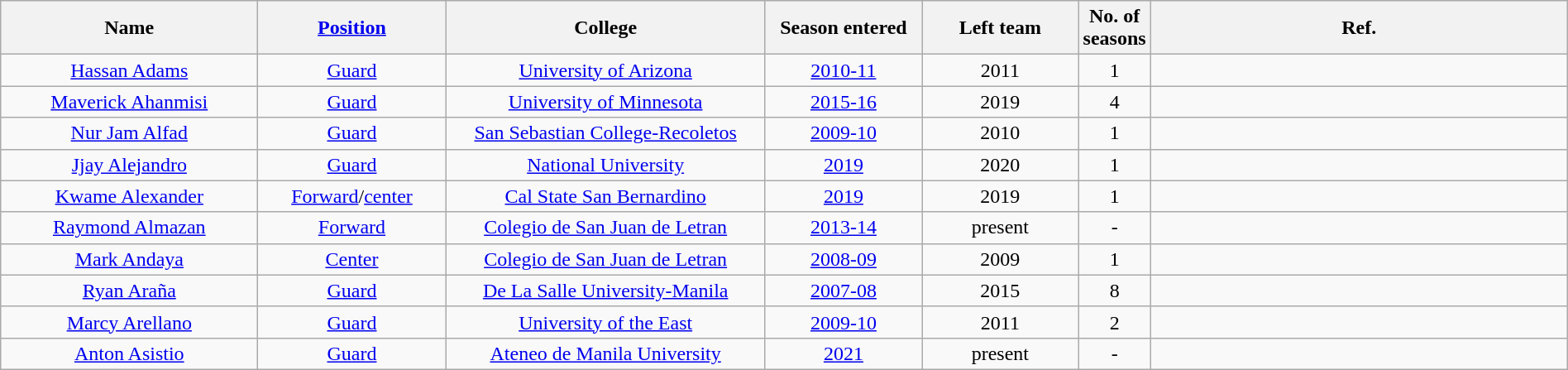<table class="wikitable sortable" style="text-align:center" width="100%">
<tr>
<th style="width:200px;">Name</th>
<th style="width:12%;"><a href='#'>Position</a></th>
<th style="width:250px;">College</th>
<th style="width:10%;">Season entered</th>
<th style="width:10%;">Left team</th>
<th style="width:3%;">No. of seasons</th>
<th class=unsortable>Ref.</th>
</tr>
<tr>
<td><a href='#'>Hassan Adams</a></td>
<td><a href='#'>Guard</a></td>
<td><a href='#'>University of Arizona</a></td>
<td><a href='#'>2010-11</a></td>
<td>2011</td>
<td>1</td>
<td></td>
</tr>
<tr>
<td><a href='#'>Maverick Ahanmisi</a></td>
<td><a href='#'>Guard</a></td>
<td><a href='#'>University of Minnesota</a></td>
<td><a href='#'>2015-16</a></td>
<td>2019</td>
<td>4</td>
<td></td>
</tr>
<tr>
<td><a href='#'>Nur Jam Alfad</a></td>
<td><a href='#'>Guard</a></td>
<td><a href='#'>San Sebastian College-Recoletos</a></td>
<td><a href='#'>2009-10</a></td>
<td>2010</td>
<td>1</td>
<td></td>
</tr>
<tr>
<td><a href='#'>Jjay Alejandro</a></td>
<td><a href='#'>Guard</a></td>
<td><a href='#'>National University</a></td>
<td><a href='#'>2019</a></td>
<td>2020</td>
<td>1</td>
<td></td>
</tr>
<tr>
<td><a href='#'>Kwame Alexander</a></td>
<td><a href='#'>Forward</a>/<a href='#'>center</a></td>
<td><a href='#'>Cal State San Bernardino</a></td>
<td><a href='#'>2019</a></td>
<td>2019</td>
<td>1</td>
<td></td>
</tr>
<tr>
<td><a href='#'>Raymond Almazan</a></td>
<td><a href='#'>Forward</a></td>
<td><a href='#'>Colegio de San Juan de Letran</a></td>
<td><a href='#'>2013-14</a></td>
<td>present</td>
<td>-</td>
<td></td>
</tr>
<tr>
<td><a href='#'>Mark Andaya</a></td>
<td><a href='#'>Center</a></td>
<td><a href='#'>Colegio de San Juan de Letran</a></td>
<td><a href='#'>2008-09</a></td>
<td>2009</td>
<td>1</td>
<td></td>
</tr>
<tr>
<td><a href='#'>Ryan Araña</a></td>
<td><a href='#'>Guard</a></td>
<td><a href='#'>De La Salle University-Manila</a></td>
<td><a href='#'>2007-08</a></td>
<td>2015</td>
<td>8</td>
<td></td>
</tr>
<tr>
<td><a href='#'>Marcy Arellano</a></td>
<td><a href='#'>Guard</a></td>
<td><a href='#'>University of the East</a></td>
<td><a href='#'>2009-10</a></td>
<td>2011</td>
<td>2</td>
<td></td>
</tr>
<tr>
<td><a href='#'>Anton Asistio</a></td>
<td><a href='#'>Guard</a></td>
<td><a href='#'>Ateneo de Manila University</a></td>
<td><a href='#'>2021</a></td>
<td>present</td>
<td>-</td>
<td></td>
</tr>
</table>
